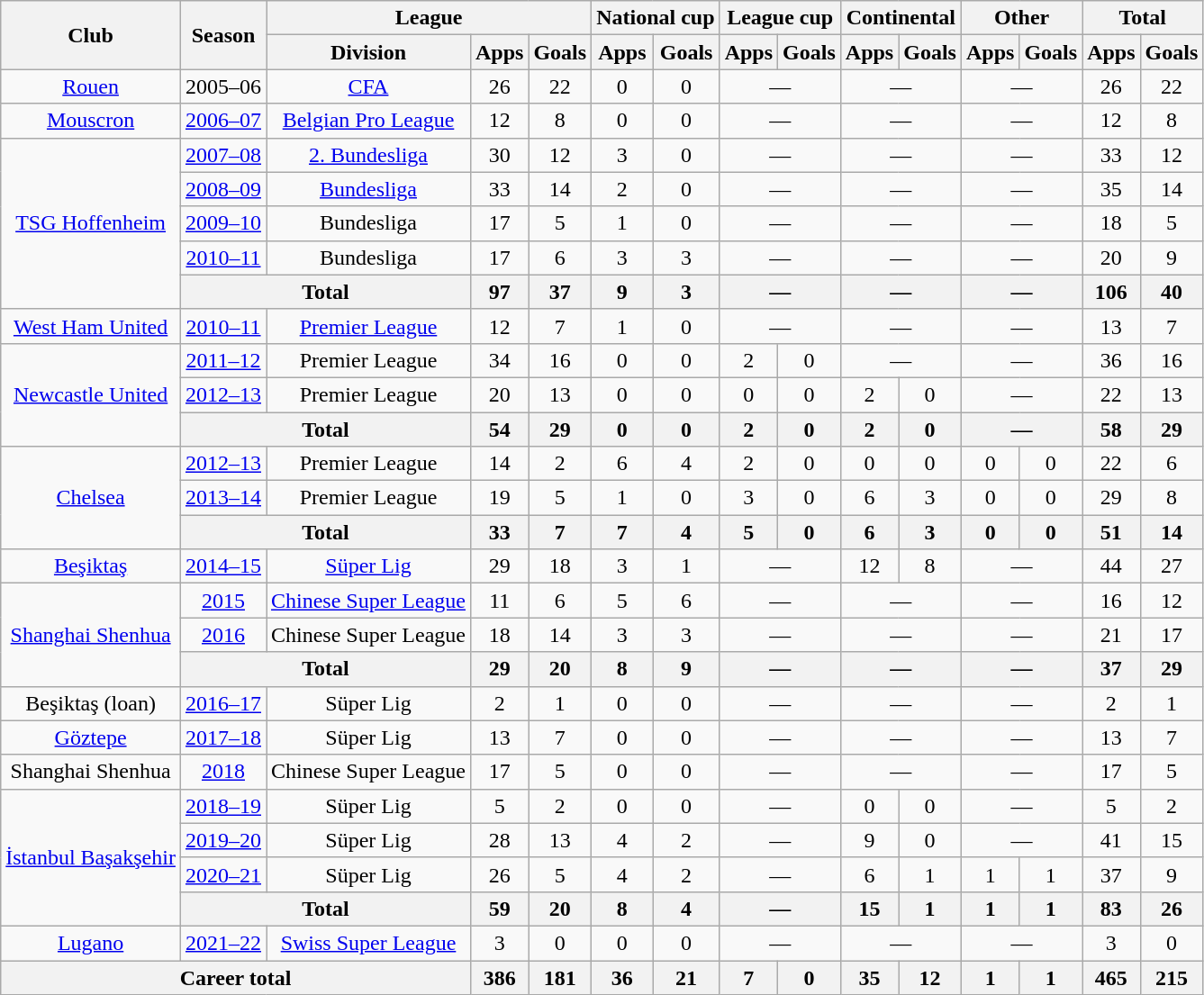<table class=wikitable style=text-align:center>
<tr>
<th rowspan=2>Club</th>
<th rowspan=2>Season</th>
<th colspan=3>League</th>
<th colspan=2>National cup</th>
<th colspan=2>League cup</th>
<th colspan=2>Continental</th>
<th colspan=2>Other</th>
<th colspan=2>Total</th>
</tr>
<tr>
<th>Division</th>
<th>Apps</th>
<th>Goals</th>
<th>Apps</th>
<th>Goals</th>
<th>Apps</th>
<th>Goals</th>
<th>Apps</th>
<th>Goals</th>
<th>Apps</th>
<th>Goals</th>
<th>Apps</th>
<th>Goals</th>
</tr>
<tr>
<td><a href='#'>Rouen</a></td>
<td>2005–06</td>
<td><a href='#'>CFA</a></td>
<td>26</td>
<td>22</td>
<td>0</td>
<td>0</td>
<td colspan="2">—</td>
<td colspan="2">—</td>
<td colspan="2">—</td>
<td>26</td>
<td>22</td>
</tr>
<tr>
<td><a href='#'>Mouscron</a></td>
<td><a href='#'>2006–07</a></td>
<td><a href='#'>Belgian Pro League</a></td>
<td>12</td>
<td>8</td>
<td>0</td>
<td>0</td>
<td colspan="2">—</td>
<td colspan="2">—</td>
<td colspan="2">—</td>
<td>12</td>
<td>8</td>
</tr>
<tr>
<td rowspan="5"><a href='#'>TSG Hoffenheim</a></td>
<td><a href='#'>2007–08</a></td>
<td><a href='#'>2. Bundesliga</a></td>
<td>30</td>
<td>12</td>
<td>3</td>
<td>0</td>
<td colspan="2">—</td>
<td colspan="2">—</td>
<td colspan="2">—</td>
<td>33</td>
<td>12</td>
</tr>
<tr>
<td><a href='#'>2008–09</a></td>
<td><a href='#'>Bundesliga</a></td>
<td>33</td>
<td>14</td>
<td>2</td>
<td>0</td>
<td colspan="2">—</td>
<td colspan="2">—</td>
<td colspan="2">—</td>
<td>35</td>
<td>14</td>
</tr>
<tr>
<td><a href='#'>2009–10</a></td>
<td>Bundesliga</td>
<td>17</td>
<td>5</td>
<td>1</td>
<td>0</td>
<td colspan="2">—</td>
<td colspan="2">—</td>
<td colspan="2">—</td>
<td>18</td>
<td>5</td>
</tr>
<tr>
<td><a href='#'>2010–11</a></td>
<td>Bundesliga</td>
<td>17</td>
<td>6</td>
<td>3</td>
<td>3</td>
<td colspan="2">—</td>
<td colspan="2">—</td>
<td colspan="2">—</td>
<td>20</td>
<td>9</td>
</tr>
<tr>
<th colspan="2">Total</th>
<th>97</th>
<th>37</th>
<th>9</th>
<th>3</th>
<th colspan="2">—</th>
<th colspan="2">—</th>
<th colspan="2">—</th>
<th>106</th>
<th>40</th>
</tr>
<tr>
<td><a href='#'>West Ham United</a></td>
<td><a href='#'>2010–11</a></td>
<td><a href='#'>Premier League</a></td>
<td>12</td>
<td>7</td>
<td>1</td>
<td>0</td>
<td colspan="2">—</td>
<td colspan="2">—</td>
<td colspan="2">—</td>
<td>13</td>
<td>7</td>
</tr>
<tr>
<td rowspan="3"><a href='#'>Newcastle United</a></td>
<td><a href='#'>2011–12</a></td>
<td>Premier League</td>
<td>34</td>
<td>16</td>
<td>0</td>
<td>0</td>
<td>2</td>
<td>0</td>
<td colspan="2">—</td>
<td colspan="2">—</td>
<td>36</td>
<td>16</td>
</tr>
<tr>
<td><a href='#'>2012–13</a></td>
<td>Premier League</td>
<td>20</td>
<td>13</td>
<td>0</td>
<td>0</td>
<td>0</td>
<td>0</td>
<td>2</td>
<td>0</td>
<td colspan="2">—</td>
<td>22</td>
<td>13</td>
</tr>
<tr>
<th colspan="2">Total</th>
<th>54</th>
<th>29</th>
<th>0</th>
<th>0</th>
<th>2</th>
<th>0</th>
<th>2</th>
<th>0</th>
<th colspan="2">—</th>
<th>58</th>
<th>29</th>
</tr>
<tr>
<td rowspan="3"><a href='#'>Chelsea</a></td>
<td><a href='#'>2012–13</a></td>
<td>Premier League</td>
<td>14</td>
<td>2</td>
<td>6</td>
<td>4</td>
<td>2</td>
<td>0</td>
<td>0</td>
<td>0</td>
<td>0</td>
<td>0</td>
<td>22</td>
<td>6</td>
</tr>
<tr>
<td><a href='#'>2013–14</a></td>
<td>Premier League</td>
<td>19</td>
<td>5</td>
<td>1</td>
<td>0</td>
<td>3</td>
<td>0</td>
<td>6</td>
<td>3</td>
<td>0</td>
<td>0</td>
<td>29</td>
<td>8</td>
</tr>
<tr>
<th colspan="2">Total</th>
<th>33</th>
<th>7</th>
<th>7</th>
<th>4</th>
<th>5</th>
<th>0</th>
<th>6</th>
<th>3</th>
<th>0</th>
<th>0</th>
<th>51</th>
<th>14</th>
</tr>
<tr>
<td><a href='#'>Beşiktaş</a></td>
<td><a href='#'>2014–15</a></td>
<td><a href='#'>Süper Lig</a></td>
<td>29</td>
<td>18</td>
<td>3</td>
<td>1</td>
<td colspan="2">—</td>
<td>12</td>
<td>8</td>
<td colspan="2">—</td>
<td>44</td>
<td>27</td>
</tr>
<tr>
<td rowspan="3"><a href='#'>Shanghai Shenhua</a></td>
<td><a href='#'>2015</a></td>
<td><a href='#'>Chinese Super League</a></td>
<td>11</td>
<td>6</td>
<td>5</td>
<td>6</td>
<td colspan="2">—</td>
<td colspan="2">—</td>
<td colspan="2">—</td>
<td>16</td>
<td>12</td>
</tr>
<tr>
<td><a href='#'>2016</a></td>
<td>Chinese Super League</td>
<td>18</td>
<td>14</td>
<td>3</td>
<td>3</td>
<td colspan="2">—</td>
<td colspan="2">—</td>
<td colspan="2">—</td>
<td>21</td>
<td>17</td>
</tr>
<tr>
<th colspan="2">Total</th>
<th>29</th>
<th>20</th>
<th>8</th>
<th>9</th>
<th colspan="2">—</th>
<th colspan="2">—</th>
<th colspan="2">—</th>
<th>37</th>
<th>29</th>
</tr>
<tr>
<td>Beşiktaş (loan)</td>
<td><a href='#'>2016–17</a></td>
<td>Süper Lig</td>
<td>2</td>
<td>1</td>
<td>0</td>
<td>0</td>
<td colspan="2">—</td>
<td colspan="2">—</td>
<td colspan="2">—</td>
<td>2</td>
<td>1</td>
</tr>
<tr>
<td><a href='#'>Göztepe</a></td>
<td><a href='#'>2017–18</a></td>
<td>Süper Lig</td>
<td>13</td>
<td>7</td>
<td>0</td>
<td>0</td>
<td colspan="2">—</td>
<td colspan="2">—</td>
<td colspan="2">—</td>
<td>13</td>
<td>7</td>
</tr>
<tr>
<td>Shanghai Shenhua</td>
<td><a href='#'>2018</a></td>
<td>Chinese Super League</td>
<td>17</td>
<td>5</td>
<td>0</td>
<td>0</td>
<td colspan="2">—</td>
<td colspan="2">—</td>
<td colspan="2">—</td>
<td>17</td>
<td>5</td>
</tr>
<tr>
<td rowspan="4"><a href='#'>İstanbul Başakşehir</a></td>
<td><a href='#'>2018–19</a></td>
<td>Süper Lig</td>
<td>5</td>
<td>2</td>
<td>0</td>
<td>0</td>
<td colspan="2">—</td>
<td>0</td>
<td>0</td>
<td colspan="2">—</td>
<td>5</td>
<td>2</td>
</tr>
<tr>
<td><a href='#'>2019–20</a></td>
<td>Süper Lig</td>
<td>28</td>
<td>13</td>
<td>4</td>
<td>2</td>
<td colspan="2">—</td>
<td>9</td>
<td>0</td>
<td colspan="2">—</td>
<td>41</td>
<td>15</td>
</tr>
<tr>
<td><a href='#'>2020–21</a></td>
<td>Süper Lig</td>
<td>26</td>
<td>5</td>
<td>4</td>
<td>2</td>
<td colspan="2">—</td>
<td>6</td>
<td>1</td>
<td>1</td>
<td>1</td>
<td>37</td>
<td>9</td>
</tr>
<tr>
<th colspan="2">Total</th>
<th>59</th>
<th>20</th>
<th>8</th>
<th>4</th>
<th colspan="2">—</th>
<th>15</th>
<th>1</th>
<th>1</th>
<th>1</th>
<th>83</th>
<th>26</th>
</tr>
<tr>
<td><a href='#'>Lugano</a></td>
<td><a href='#'>2021–22</a></td>
<td><a href='#'>Swiss Super League</a></td>
<td>3</td>
<td>0</td>
<td>0</td>
<td>0</td>
<td colspan="2">—</td>
<td colspan="2">—</td>
<td colspan="2">—</td>
<td>3</td>
<td>0</td>
</tr>
<tr>
<th colspan="3">Career total</th>
<th>386</th>
<th>181</th>
<th>36</th>
<th>21</th>
<th>7</th>
<th>0</th>
<th>35</th>
<th>12</th>
<th>1</th>
<th>1</th>
<th>465</th>
<th>215</th>
</tr>
</table>
